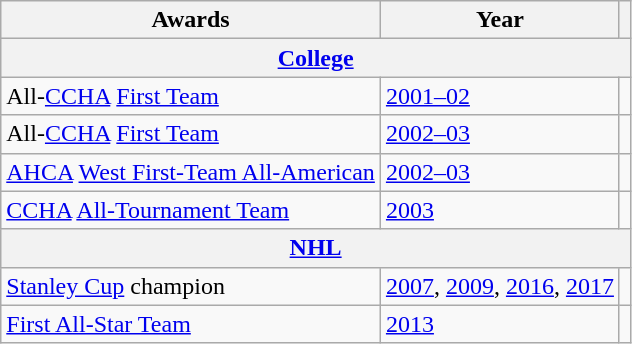<table class="wikitable">
<tr>
<th>Awards</th>
<th>Year</th>
<th></th>
</tr>
<tr>
<th colspan="3"><a href='#'>College</a></th>
</tr>
<tr>
<td>All-<a href='#'>CCHA</a> <a href='#'>First Team</a></td>
<td><a href='#'>2001–02</a></td>
<td></td>
</tr>
<tr>
<td>All-<a href='#'>CCHA</a> <a href='#'>First Team</a></td>
<td><a href='#'>2002–03</a></td>
<td></td>
</tr>
<tr>
<td><a href='#'>AHCA</a> <a href='#'>West First-Team All-American</a></td>
<td><a href='#'>2002–03</a></td>
<td></td>
</tr>
<tr>
<td><a href='#'>CCHA</a> <a href='#'>All-Tournament Team</a></td>
<td><a href='#'>2003</a></td>
<td></td>
</tr>
<tr>
<th colspan="3"><a href='#'>NHL</a></th>
</tr>
<tr>
<td><a href='#'>Stanley Cup</a> champion</td>
<td><a href='#'>2007</a>, <a href='#'>2009</a>, <a href='#'>2016</a>,  <a href='#'>2017</a></td>
<td></td>
</tr>
<tr>
<td><a href='#'>First All-Star Team</a></td>
<td><a href='#'>2013</a></td>
<td></td>
</tr>
</table>
